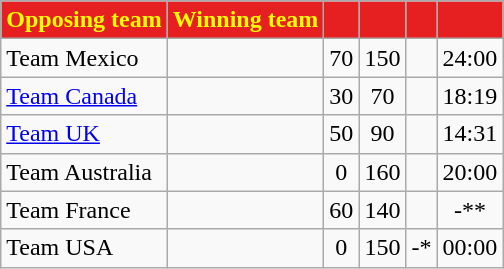<table class="wikitable sortable" style="text-align:center;">
<tr>
<th style="color:yellow; background:#e62020;">Opposing team</th>
<th style="color:yellow; background:#e62020;">Winning team</th>
<th style="color:yellow; background:#e62020;"></th>
<th style="color:yellow; background:#e62020;"></th>
<th style="color:yellow; background:#e62020;"></th>
<th style="color:yellow; background:#e62020;"></th>
</tr>
<tr>
<td style="text-align:left"> Team Mexico</td>
<td></td>
<td>70</td>
<td>150</td>
<td></td>
<td>24:00</td>
</tr>
<tr>
<td style="text-align:left;"> <a href='#'>Team Canada</a></td>
<td></td>
<td>30</td>
<td>70</td>
<td></td>
<td>18:19</td>
</tr>
<tr>
<td style="text-align:left;"> <a href='#'>Team UK</a></td>
<td></td>
<td>50</td>
<td>90</td>
<td></td>
<td>14:31</td>
</tr>
<tr>
<td style="text-align:left;"> Team Australia</td>
<td></td>
<td>0</td>
<td>160</td>
<td></td>
<td>20:00</td>
</tr>
<tr>
<td style="text-align:left;"> Team France</td>
<td></td>
<td>60</td>
<td>140</td>
<td></td>
<td>-**</td>
</tr>
<tr>
<td style="text-align:left;"> Team USA</td>
<td></td>
<td>0</td>
<td>150</td>
<td>-*</td>
<td>00:00</td>
</tr>
</table>
